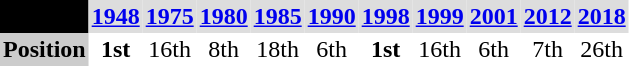<table class="toccolours" border="0" cellpadding="2" cellspacing="0" style="text-align:left; margin:0.5em;">
<tr>
<th style="text-align:center; background-color: #000000;"><span>Year</span></th>
<th style="text-align:center; background-color: #ddd;"><a href='#'>1948</a></th>
<th style="text-align:center; background-color: #ddd;"><a href='#'>1975</a></th>
<th style="text-align:center; background-color: #ddd;"><a href='#'>1980</a></th>
<th style="text-align:center; background-color: #ddd;"><a href='#'>1985</a></th>
<th style="text-align:center; background-color: #ddd;"><a href='#'>1990</a></th>
<th style="text-align:center; background-color: #ddd;"><a href='#'>1998</a></th>
<th style="text-align:center; background-color: #ddd;"><a href='#'>1999</a></th>
<th style="text-align:center; background-color: #ddd;"><a href='#'>2001</a></th>
<th style="text-align:center; background-color: #ddd;"><a href='#'>2012</a></th>
<th style="text-align:center; background-color: #ddd;"><a href='#'>2018</a></th>
</tr>
<tr>
<th style="text-align:center; background-color: #CCCCCC;"><span>Position</span></th>
<td style="text-align:center"><strong>1st</strong></td>
<td style="text-align:center">16th</td>
<td style="text-align:center">8th</td>
<td style="text-align:center">18th</td>
<td style="text-align:center">6th</td>
<td style="text-align:center"><strong>1st</strong></td>
<td style="text-align:center">16th</td>
<td style="text-align:center">6th</td>
<td style="text-align:center">7th</td>
<td style="text-align:center">26th</td>
</tr>
</table>
